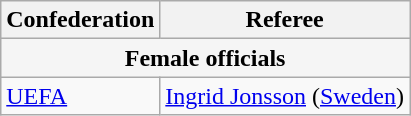<table class="wikitable">
<tr>
<th>Confederation</th>
<th>Referee</th>
</tr>
<tr>
<td colspan="3" style="text-align:center; background:whitesmoke;"><strong>Female officials</strong></td>
</tr>
<tr>
<td><a href='#'>UEFA</a></td>
<td><a href='#'>Ingrid Jonsson</a> (<a href='#'>Sweden</a>)</td>
</tr>
</table>
